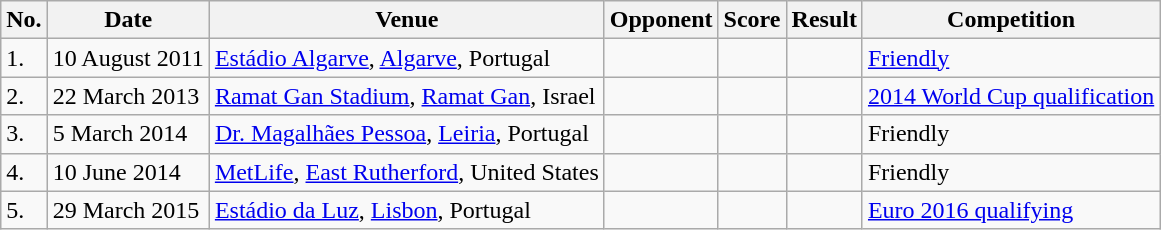<table class="wikitable">
<tr>
<th>No.</th>
<th>Date</th>
<th>Venue</th>
<th>Opponent</th>
<th>Score</th>
<th>Result</th>
<th>Competition</th>
</tr>
<tr>
<td>1.</td>
<td>10 August 2011</td>
<td><a href='#'>Estádio Algarve</a>, <a href='#'>Algarve</a>, Portugal</td>
<td></td>
<td></td>
<td></td>
<td><a href='#'>Friendly</a></td>
</tr>
<tr>
<td>2.</td>
<td>22 March 2013</td>
<td><a href='#'>Ramat Gan Stadium</a>, <a href='#'>Ramat Gan</a>, Israel</td>
<td></td>
<td></td>
<td></td>
<td><a href='#'>2014 World Cup qualification</a></td>
</tr>
<tr>
<td>3.</td>
<td>5 March 2014</td>
<td><a href='#'>Dr. Magalhães Pessoa</a>, <a href='#'>Leiria</a>, Portugal</td>
<td></td>
<td></td>
<td></td>
<td>Friendly</td>
</tr>
<tr>
<td>4.</td>
<td>10 June 2014</td>
<td><a href='#'>MetLife</a>, <a href='#'>East Rutherford</a>, United States</td>
<td></td>
<td></td>
<td></td>
<td>Friendly</td>
</tr>
<tr>
<td>5.</td>
<td>29 March 2015</td>
<td><a href='#'>Estádio da Luz</a>, <a href='#'>Lisbon</a>, Portugal</td>
<td></td>
<td></td>
<td></td>
<td><a href='#'>Euro 2016 qualifying</a></td>
</tr>
</table>
